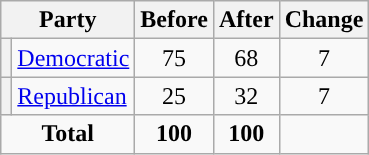<table class="wikitable" style="text-align:center;">
<tr>
<th colspan="2">Party</th>
<th>Before</th>
<th>After</th>
<th>Change</th>
</tr>
<tr>
<th style="background-color:"></th>
<td style="text-align:left;"><a href='#'>Democratic</a></td>
<td>75</td>
<td>68</td>
<td> 7</td>
</tr>
<tr>
<th style="background-color:"></th>
<td style="text-align:left;"><a href='#'>Republican</a></td>
<td>25</td>
<td>32</td>
<td> 7</td>
</tr>
<tr>
<td colspan="2"><strong>Total</strong></td>
<td><strong>100</strong></td>
<td><strong>100</strong></td>
<td></td>
</tr>
</table>
